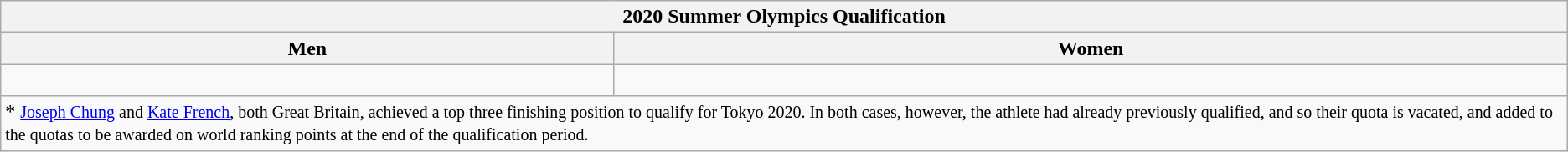<table class="wikitable">
<tr>
<th colspan=2>2020 Summer Olympics Qualification</th>
</tr>
<tr>
<th>Men</th>
<th>Women</th>
</tr>
<tr>
<td><br></td>
<td><br></td>
</tr>
<tr>
<td colspan=2>* <small><a href='#'>Joseph Chung</a> and <a href='#'>Kate French</a>, both Great Britain, achieved a top three finishing position to qualify for Tokyo 2020. In both cases, however, the athlete had already previously qualified, and so their quota is vacated, and added to the  quotas to be awarded on world ranking points at the end of the qualification period.</small></td>
</tr>
</table>
